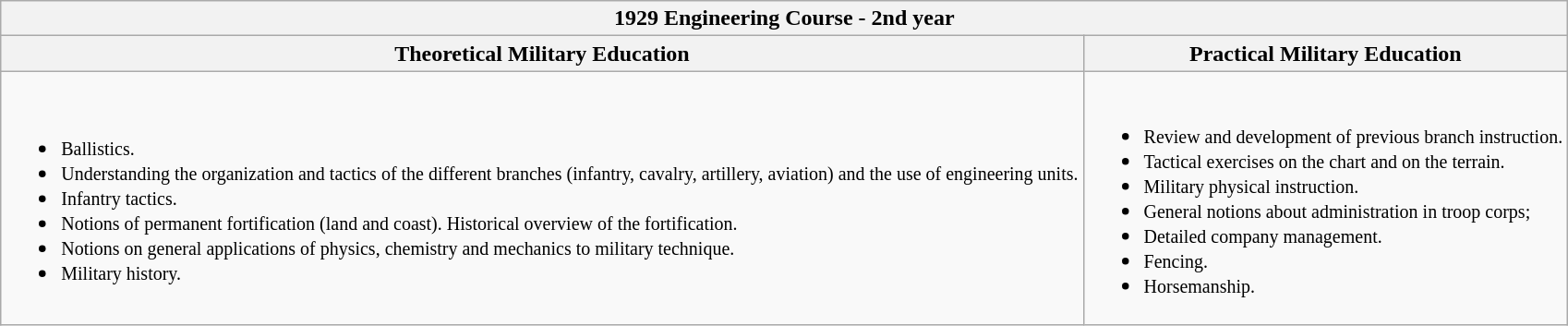<table class="wikitable mw-collapsible mw-collapsed">
<tr>
<th colspan="2">1929 Engineering Course - 2nd year</th>
</tr>
<tr>
<th>Theoretical Military Education</th>
<th>Practical Military Education</th>
</tr>
<tr>
<td><br><ul><li><small>Ballistics.</small></li><li><small>Understanding the organization and tactics of the different branches (infantry, cavalry, artillery, aviation) and the use of engineering units.</small></li><li><small>Infantry tactics.</small></li><li><small>Notions of permanent fortification (land and coast). Historical overview of the fortification.</small></li><li><small>Notions on general applications of physics, chemistry and mechanics to military technique.</small></li><li><small>Military history.</small></li></ul></td>
<td><br><ul><li><small>Review and development of previous branch instruction.</small></li><li><small>Tactical exercises on the chart and on the terrain.</small></li><li><small>Military physical instruction.</small></li><li><small>General notions about administration in troop corps;</small></li><li><small>Detailed company management.</small></li><li><small>Fencing.</small></li><li><small>Horsemanship.</small></li></ul></td>
</tr>
</table>
